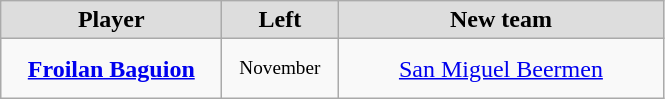<table class="wikitable" style="text-align: center">
<tr align="center" bgcolor="#dddddd">
<td style="width:140px"><strong>Player</strong></td>
<td style="width:70px"><strong>Left</strong></td>
<td style="width:210px"><strong>New team</strong></td>
</tr>
<tr style="height:40px">
<td><strong><a href='#'>Froilan Baguion</a></strong></td>
<td style="font-size: 80%">November</td>
<td><a href='#'>San Miguel Beermen</a></td>
</tr>
</table>
